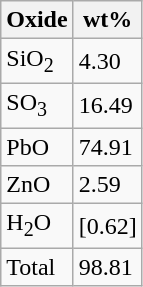<table class="wikitable">
<tr>
<th>Oxide</th>
<th>wt%</th>
</tr>
<tr>
<td>SiO<sub>2</sub></td>
<td>4.30</td>
</tr>
<tr>
<td>SO<sub>3</sub></td>
<td>16.49</td>
</tr>
<tr>
<td>PbO</td>
<td>74.91</td>
</tr>
<tr>
<td>ZnO</td>
<td>2.59</td>
</tr>
<tr>
<td>H<sub>2</sub>O</td>
<td>[0.62]</td>
</tr>
<tr>
<td>Total</td>
<td>98.81</td>
</tr>
</table>
